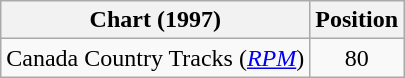<table class="wikitable sortable">
<tr>
<th scope="col">Chart (1997)</th>
<th scope="col">Position</th>
</tr>
<tr>
<td>Canada Country Tracks (<em><a href='#'>RPM</a></em>)</td>
<td align="center">80</td>
</tr>
</table>
